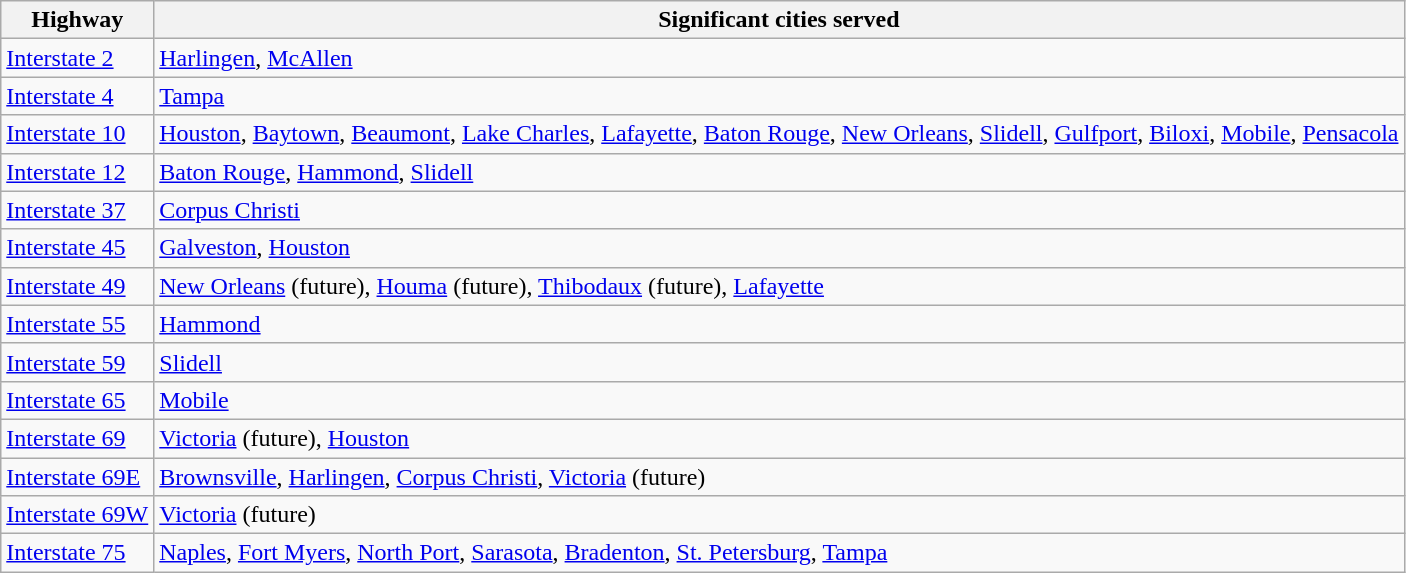<table class="wikitable">
<tr>
<th>Highway</th>
<th>Significant cities served</th>
</tr>
<tr>
<td> <a href='#'>Interstate 2</a></td>
<td><a href='#'>Harlingen</a>, <a href='#'>McAllen</a></td>
</tr>
<tr>
<td> <a href='#'>Interstate 4</a></td>
<td><a href='#'>Tampa</a></td>
</tr>
<tr>
<td> <a href='#'>Interstate 10</a></td>
<td><a href='#'>Houston</a>, <a href='#'>Baytown</a>, <a href='#'>Beaumont</a>, <a href='#'>Lake Charles</a>, <a href='#'>Lafayette</a>, <a href='#'>Baton Rouge</a>,  <a href='#'>New Orleans</a>, <a href='#'>Slidell</a>, <a href='#'>Gulfport</a>, <a href='#'>Biloxi</a>, <a href='#'>Mobile</a>, <a href='#'>Pensacola</a></td>
</tr>
<tr>
<td> <a href='#'>Interstate 12</a></td>
<td><a href='#'>Baton Rouge</a>, <a href='#'>Hammond</a>, <a href='#'>Slidell</a></td>
</tr>
<tr>
<td> <a href='#'>Interstate 37</a></td>
<td><a href='#'>Corpus Christi</a></td>
</tr>
<tr>
<td> <a href='#'>Interstate 45</a></td>
<td><a href='#'>Galveston</a>, <a href='#'>Houston</a></td>
</tr>
<tr>
<td> <a href='#'>Interstate 49</a></td>
<td><a href='#'>New Orleans</a> (future), <a href='#'>Houma</a> (future), <a href='#'>Thibodaux</a> (future), <a href='#'>Lafayette</a></td>
</tr>
<tr>
<td> <a href='#'>Interstate 55</a></td>
<td><a href='#'>Hammond</a></td>
</tr>
<tr>
<td> <a href='#'>Interstate 59</a></td>
<td><a href='#'>Slidell</a></td>
</tr>
<tr>
<td> <a href='#'>Interstate 65</a></td>
<td><a href='#'>Mobile</a></td>
</tr>
<tr>
<td> <a href='#'>Interstate 69</a></td>
<td><a href='#'>Victoria</a> (future), <a href='#'>Houston</a></td>
</tr>
<tr>
<td> <a href='#'>Interstate 69E</a></td>
<td><a href='#'>Brownsville</a>, <a href='#'>Harlingen</a>, <a href='#'>Corpus Christi</a>, <a href='#'>Victoria</a> (future)</td>
</tr>
<tr>
<td> <a href='#'>Interstate 69W</a></td>
<td><a href='#'>Victoria</a> (future)</td>
</tr>
<tr>
<td> <a href='#'>Interstate 75</a></td>
<td><a href='#'>Naples</a>, <a href='#'>Fort Myers</a>, <a href='#'>North Port</a>, <a href='#'>Sarasota</a>, <a href='#'>Bradenton</a>, <a href='#'>St. Petersburg</a>, <a href='#'>Tampa</a></td>
</tr>
</table>
